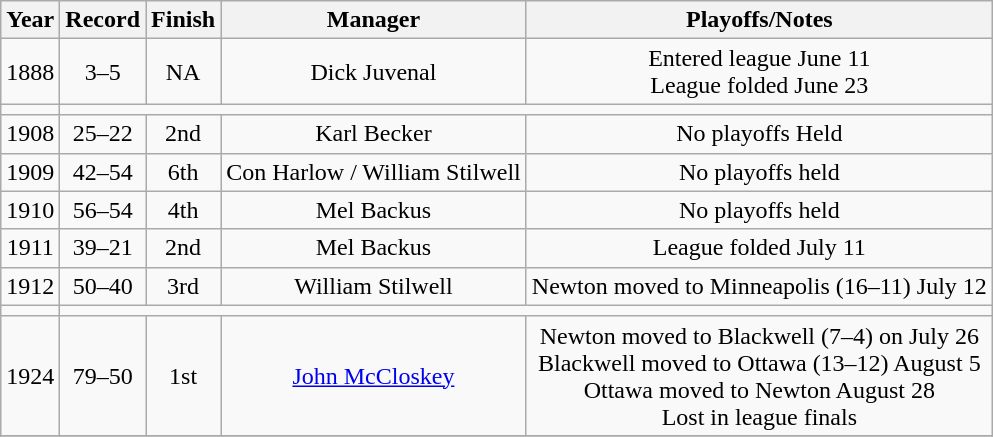<table class="wikitable" style="text-align:center">
<tr>
<th>Year</th>
<th>Record</th>
<th>Finish</th>
<th>Manager</th>
<th>Playoffs/Notes</th>
</tr>
<tr align=center>
<td>1888</td>
<td>3–5</td>
<td>NA</td>
<td>Dick Juvenal</td>
<td>Entered league June 11<br>League folded June 23</td>
</tr>
<tr align=center>
<td></td>
</tr>
<tr align=center>
<td>1908</td>
<td>25–22</td>
<td>2nd</td>
<td>Karl Becker</td>
<td>No playoffs Held</td>
</tr>
<tr align=center>
<td>1909</td>
<td>42–54</td>
<td>6th</td>
<td>Con Harlow / William Stilwell</td>
<td>No playoffs held</td>
</tr>
<tr align=center>
<td>1910</td>
<td>56–54</td>
<td>4th</td>
<td>Mel Backus</td>
<td>No playoffs held</td>
</tr>
<tr align=center>
<td>1911</td>
<td>39–21</td>
<td>2nd</td>
<td>Mel Backus</td>
<td>League folded July 11</td>
</tr>
<tr align=center>
<td>1912</td>
<td>50–40</td>
<td>3rd</td>
<td>William Stilwell</td>
<td>Newton moved to Minneapolis (16–11) July 12</td>
</tr>
<tr align=center>
<td></td>
</tr>
<tr align=center>
<td>1924</td>
<td>79–50</td>
<td>1st</td>
<td><a href='#'>John McCloskey</a></td>
<td>Newton moved to Blackwell (7–4) on July 26<br>Blackwell moved to Ottawa (13–12) August 5<br>Ottawa moved to Newton August 28<br>Lost in league finals</td>
</tr>
<tr align=center>
</tr>
</table>
